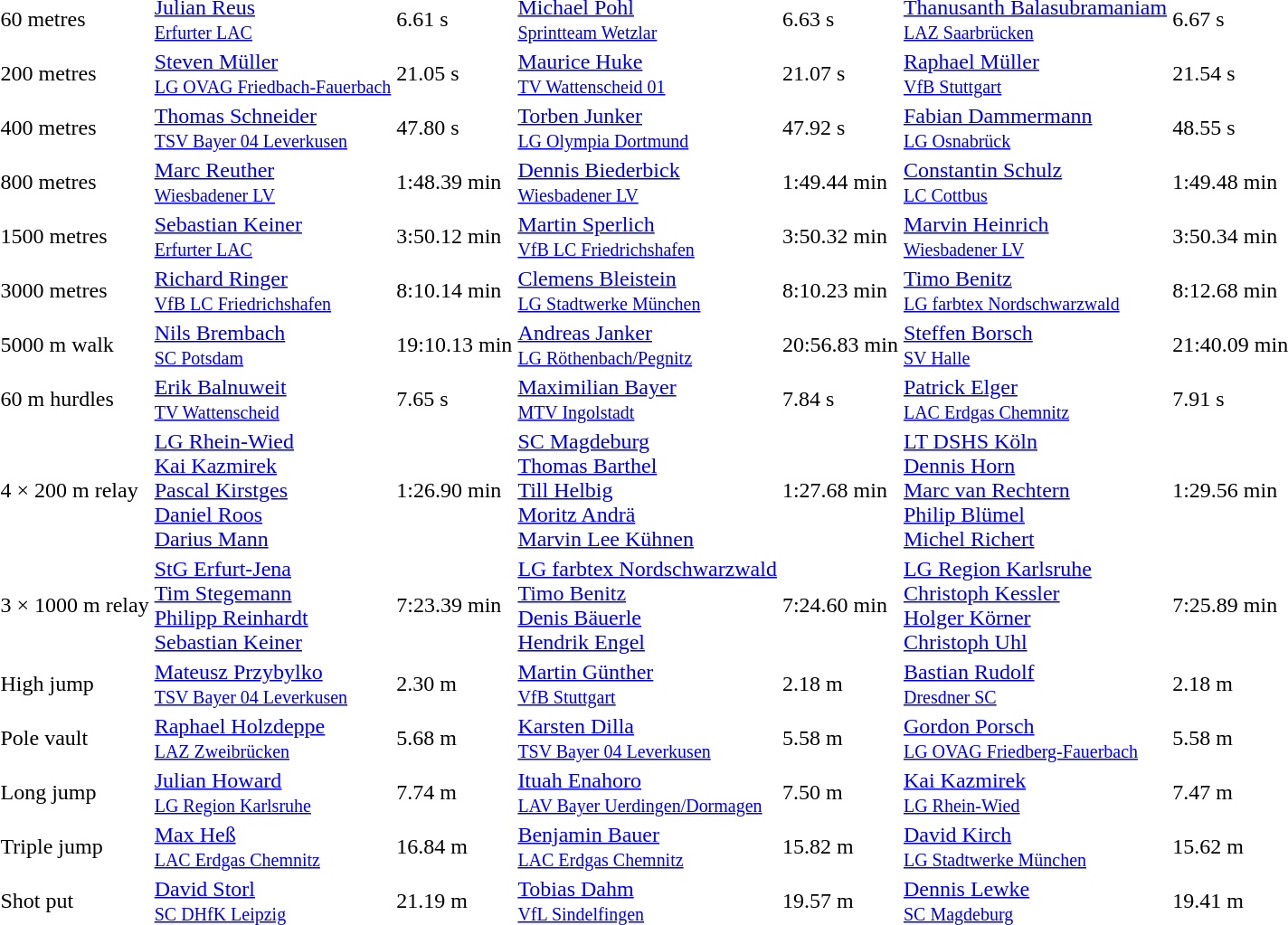<table>
<tr>
<td>60 metres</td>
<td><a href='#'>Julian Reus</a><br><small><a href='#'>Erfurter LAC</a></small></td>
<td>6.61 s</td>
<td><a href='#'>Michael Pohl</a><br><small><a href='#'>Sprintteam Wetzlar</a></small></td>
<td>6.63 s</td>
<td><a href='#'>Thanusanth Balasubramaniam</a><br><small><a href='#'>LAZ Saarbrücken</a></small></td>
<td>6.67 s</td>
</tr>
<tr>
<td>200 metres</td>
<td><a href='#'>Steven Müller</a><br><small><a href='#'>LG OVAG Friedbach-Fauerbach</a></small></td>
<td>21.05 s</td>
<td><a href='#'>Maurice Huke</a><br><small><a href='#'>TV Wattenscheid 01</a></small></td>
<td>21.07 s</td>
<td><a href='#'>Raphael Müller</a><br><small><a href='#'>VfB Stuttgart</a></small></td>
<td>21.54 s</td>
</tr>
<tr>
<td>400 metres</td>
<td><a href='#'>Thomas Schneider</a><br><small><a href='#'>TSV Bayer 04 Leverkusen</a></small></td>
<td>47.80 s</td>
<td><a href='#'>Torben Junker</a><br><small><a href='#'>LG Olympia Dortmund</a></small></td>
<td>47.92 s</td>
<td><a href='#'>Fabian Dammermann</a><br><small><a href='#'>LG Osnabrück</a></small></td>
<td>48.55 s</td>
</tr>
<tr>
<td>800 metres</td>
<td><a href='#'>Marc Reuther</a><br><small><a href='#'>Wiesbadener LV</a></small></td>
<td>1:48.39 min</td>
<td><a href='#'>Dennis Biederbick</a><br><small><a href='#'>Wiesbadener LV</a></small></td>
<td>1:49.44 min</td>
<td><a href='#'>Constantin Schulz</a><br><small><a href='#'>LC Cottbus</a></small></td>
<td>1:49.48 min</td>
</tr>
<tr>
<td>1500 metres</td>
<td><a href='#'>Sebastian Keiner</a><br><small><a href='#'>Erfurter LAC</a></small></td>
<td>3:50.12 min</td>
<td><a href='#'>Martin Sperlich</a><br><small><a href='#'>VfB LC Friedrichshafen</a></small></td>
<td>3:50.32 min</td>
<td><a href='#'>Marvin Heinrich</a><br><small><a href='#'>Wiesbadener LV</a></small></td>
<td>3:50.34 min</td>
</tr>
<tr>
<td>3000 metres</td>
<td><a href='#'>Richard Ringer</a><br><small><a href='#'>VfB LC Friedrichshafen</a></small></td>
<td>8:10.14 min</td>
<td><a href='#'>Clemens Bleistein</a><br><small><a href='#'>LG Stadtwerke München</a></small></td>
<td>8:10.23 min</td>
<td><a href='#'>Timo Benitz</a><br><small><a href='#'>LG farbtex Nordschwarzwald</a></small></td>
<td>8:12.68 min</td>
</tr>
<tr>
<td>5000 m walk</td>
<td><a href='#'>Nils Brembach</a><br><small><a href='#'>SC Potsdam</a></small></td>
<td>19:10.13 min</td>
<td><a href='#'>Andreas Janker</a><br><small><a href='#'>LG Röthenbach/Pegnitz</a></small></td>
<td>20:56.83 min</td>
<td><a href='#'>Steffen Borsch</a><br><small><a href='#'>SV Halle</a></small></td>
<td>21:40.09 min</td>
</tr>
<tr>
<td>60 m hurdles</td>
<td><a href='#'>Erik Balnuweit</a><br><small><a href='#'>TV Wattenscheid</a></small></td>
<td>7.65 s</td>
<td><a href='#'>Maximilian Bayer</a><br><small><a href='#'>MTV Ingolstadt</a></small></td>
<td>7.84 s</td>
<td><a href='#'>Patrick Elger</a><br><small><a href='#'>LAC Erdgas Chemnitz</a></small></td>
<td>7.91 s</td>
</tr>
<tr>
<td>4 × 200 m relay</td>
<td><a href='#'>LG Rhein-Wied</a><br><a href='#'>Kai Kazmirek</a><br><a href='#'>Pascal Kirstges</a><br><a href='#'>Daniel Roos</a><br><a href='#'>Darius Mann</a></td>
<td>1:26.90 min</td>
<td><a href='#'>SC Magdeburg</a><br><a href='#'>Thomas Barthel</a><br><a href='#'>Till Helbig</a><br><a href='#'>Moritz Andrä</a><br><a href='#'>Marvin Lee Kühnen</a></td>
<td>1:27.68 min</td>
<td><a href='#'>LT DSHS Köln</a><br><a href='#'>Dennis Horn</a><br><a href='#'>Marc van Rechtern</a><br><a href='#'>Philip Blümel</a><br><a href='#'>Michel Richert</a></td>
<td>1:29.56 min</td>
</tr>
<tr>
<td>3 × 1000 m relay</td>
<td><a href='#'>StG Erfurt-Jena</a><br><a href='#'>Tim Stegemann</a><br><a href='#'>Philipp Reinhardt</a><br><a href='#'>Sebastian Keiner</a></td>
<td>7:23.39 min</td>
<td><a href='#'>LG farbtex Nordschwarzwald</a><br><a href='#'>Timo Benitz</a><br><a href='#'>Denis Bäuerle</a><br><a href='#'>Hendrik Engel</a></td>
<td>7:24.60 min</td>
<td><a href='#'>LG Region Karlsruhe</a><br><a href='#'>Christoph Kessler</a><br><a href='#'>Holger Körner</a><br><a href='#'>Christoph Uhl</a></td>
<td>7:25.89 min</td>
</tr>
<tr>
<td>High jump</td>
<td><a href='#'>Mateusz Przybylko</a><br><small><a href='#'>TSV Bayer 04 Leverkusen</a></small></td>
<td>2.30 m</td>
<td><a href='#'>Martin Günther</a><br><small><a href='#'>VfB Stuttgart</a></small></td>
<td>2.18 m</td>
<td><a href='#'>Bastian Rudolf</a><br><small><a href='#'>Dresdner SC</a></small></td>
<td>2.18 m</td>
</tr>
<tr>
<td>Pole vault</td>
<td><a href='#'>Raphael Holzdeppe</a><br><small><a href='#'>LAZ Zweibrücken</a></small></td>
<td>5.68 m</td>
<td><a href='#'>Karsten Dilla</a><br><small><a href='#'>TSV Bayer 04 Leverkusen</a></small></td>
<td>5.58 m</td>
<td><a href='#'>Gordon Porsch</a><br><small><a href='#'>LG OVAG Friedberg-Fauerbach</a></small></td>
<td>5.58 m</td>
</tr>
<tr>
<td>Long jump</td>
<td><a href='#'>Julian Howard</a><br><small><a href='#'>LG Region Karlsruhe</a></small></td>
<td>7.74 m</td>
<td><a href='#'>Ituah Enahoro</a><br><small><a href='#'>LAV Bayer Uerdingen/Dormagen</a></small></td>
<td>7.50 m</td>
<td><a href='#'>Kai Kazmirek</a><br><small><a href='#'>LG Rhein-Wied</a></small></td>
<td>7.47 m</td>
</tr>
<tr>
<td>Triple jump</td>
<td><a href='#'>Max Heß</a><br><small><a href='#'>LAC Erdgas Chemnitz</a></small></td>
<td>16.84 m</td>
<td><a href='#'>Benjamin Bauer</a><br><small><a href='#'>LAC Erdgas Chemnitz</a></small></td>
<td>15.82 m</td>
<td><a href='#'>David Kirch</a><br><small><a href='#'>LG Stadtwerke München</a></small></td>
<td>15.62 m</td>
</tr>
<tr>
<td>Shot put</td>
<td><a href='#'>David Storl</a><br><small><a href='#'>SC DHfK Leipzig</a></small></td>
<td>21.19 m</td>
<td><a href='#'>Tobias Dahm</a><br><small><a href='#'>VfL Sindelfingen</a></small></td>
<td>19.57 m</td>
<td><a href='#'>Dennis Lewke</a><br><small><a href='#'>SC Magdeburg</a></small></td>
<td>19.41 m</td>
</tr>
</table>
